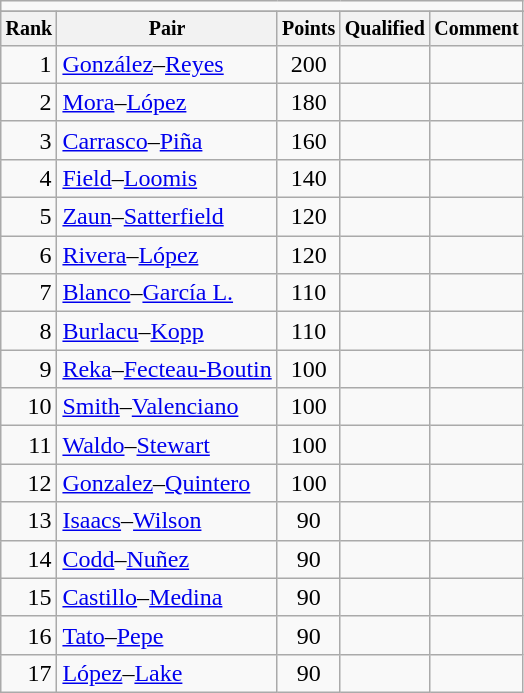<table class="wikitable">
<tr>
<td colspan=5 align="center"></td>
</tr>
<tr>
</tr>
<tr style="font-size:10pt;font-weight:bold">
<th>Rank</th>
<th>Pair</th>
<th>Points</th>
<th>Qualified</th>
<th>Comment</th>
</tr>
<tr>
<td align=right>1</td>
<td> <a href='#'>González</a>–<a href='#'>Reyes</a></td>
<td align=center>200</td>
<td></td>
<td></td>
</tr>
<tr>
<td align=right>2</td>
<td> <a href='#'>Mora</a>–<a href='#'>López</a></td>
<td align=center>180</td>
<td></td>
<td></td>
</tr>
<tr>
<td align=right>3</td>
<td> <a href='#'>Carrasco</a>–<a href='#'>Piña</a></td>
<td align=center>160</td>
<td></td>
<td></td>
</tr>
<tr>
<td align=right>4</td>
<td> <a href='#'>Field</a>–<a href='#'>Loomis</a></td>
<td align=center>140</td>
<td></td>
<td></td>
</tr>
<tr>
<td align=right>5</td>
<td> <a href='#'>Zaun</a>–<a href='#'>Satterfield</a></td>
<td align=center>120</td>
<td></td>
<td></td>
</tr>
<tr>
<td align=right>6</td>
<td> <a href='#'>Rivera</a>–<a href='#'>López</a></td>
<td align=center>120</td>
<td></td>
<td></td>
</tr>
<tr>
<td align=right>7</td>
<td> <a href='#'>Blanco</a>–<a href='#'>García L.</a></td>
<td align=center>110</td>
<td></td>
<td></td>
</tr>
<tr>
<td align=right>8</td>
<td> <a href='#'>Burlacu</a>–<a href='#'>Kopp</a></td>
<td align=center>110</td>
<td></td>
<td></td>
</tr>
<tr>
<td align=right>9</td>
<td> <a href='#'>Reka</a>–<a href='#'>Fecteau-Boutin</a></td>
<td align=center>100</td>
<td></td>
<td></td>
</tr>
<tr>
<td align=right>10</td>
<td> <a href='#'>Smith</a>–<a href='#'>Valenciano</a></td>
<td align=center>100</td>
<td></td>
<td></td>
</tr>
<tr>
<td align=right>11</td>
<td> <a href='#'>Waldo</a>–<a href='#'>Stewart</a></td>
<td align=center>100</td>
<td></td>
<td></td>
</tr>
<tr>
<td align=right>12</td>
<td> <a href='#'>Gonzalez</a>–<a href='#'>Quintero</a></td>
<td align=center>100</td>
<td></td>
<td></td>
</tr>
<tr>
<td align=right>13</td>
<td> <a href='#'>Isaacs</a>–<a href='#'>Wilson</a></td>
<td align=center>90</td>
<td></td>
<td></td>
</tr>
<tr>
<td align=right>14</td>
<td> <a href='#'>Codd</a>–<a href='#'>Nuñez</a></td>
<td align=center>90</td>
<td></td>
<td></td>
</tr>
<tr>
<td align=right>15</td>
<td> <a href='#'>Castillo</a>–<a href='#'>Medina</a></td>
<td align=center>90</td>
<td></td>
<td></td>
</tr>
<tr>
<td align=right>16</td>
<td> <a href='#'>Tato</a>–<a href='#'>Pepe</a></td>
<td align=center>90</td>
<td></td>
<td></td>
</tr>
<tr>
<td align=right>17</td>
<td> <a href='#'>López</a>–<a href='#'>Lake</a></td>
<td align=center>90</td>
<td></td>
<td></td>
</tr>
</table>
